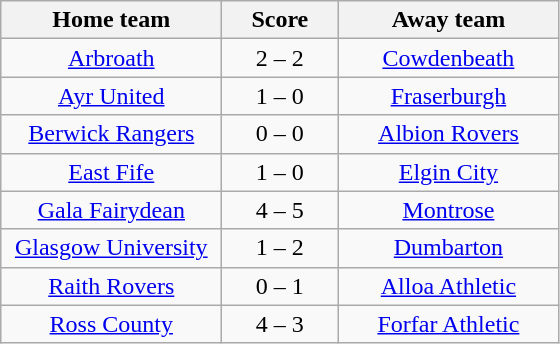<table class="wikitable" style="text-align: center">
<tr>
<th width=140>Home team</th>
<th width=70>Score</th>
<th width=140>Away team</th>
</tr>
<tr>
<td><a href='#'>Arbroath</a></td>
<td>2 – 2</td>
<td><a href='#'>Cowdenbeath</a></td>
</tr>
<tr>
<td><a href='#'>Ayr United</a></td>
<td>1 – 0</td>
<td><a href='#'>Fraserburgh</a></td>
</tr>
<tr>
<td><a href='#'>Berwick Rangers</a></td>
<td>0 – 0</td>
<td><a href='#'>Albion Rovers</a></td>
</tr>
<tr>
<td><a href='#'>East Fife</a></td>
<td>1 – 0</td>
<td><a href='#'>Elgin City</a></td>
</tr>
<tr>
<td><a href='#'>Gala Fairydean</a></td>
<td>4 – 5</td>
<td><a href='#'>Montrose</a></td>
</tr>
<tr>
<td><a href='#'>Glasgow University</a></td>
<td>1 – 2</td>
<td><a href='#'>Dumbarton</a></td>
</tr>
<tr>
<td><a href='#'>Raith Rovers</a></td>
<td>0 – 1</td>
<td><a href='#'>Alloa Athletic</a></td>
</tr>
<tr>
<td><a href='#'>Ross County</a></td>
<td>4 – 3</td>
<td><a href='#'>Forfar Athletic</a></td>
</tr>
</table>
